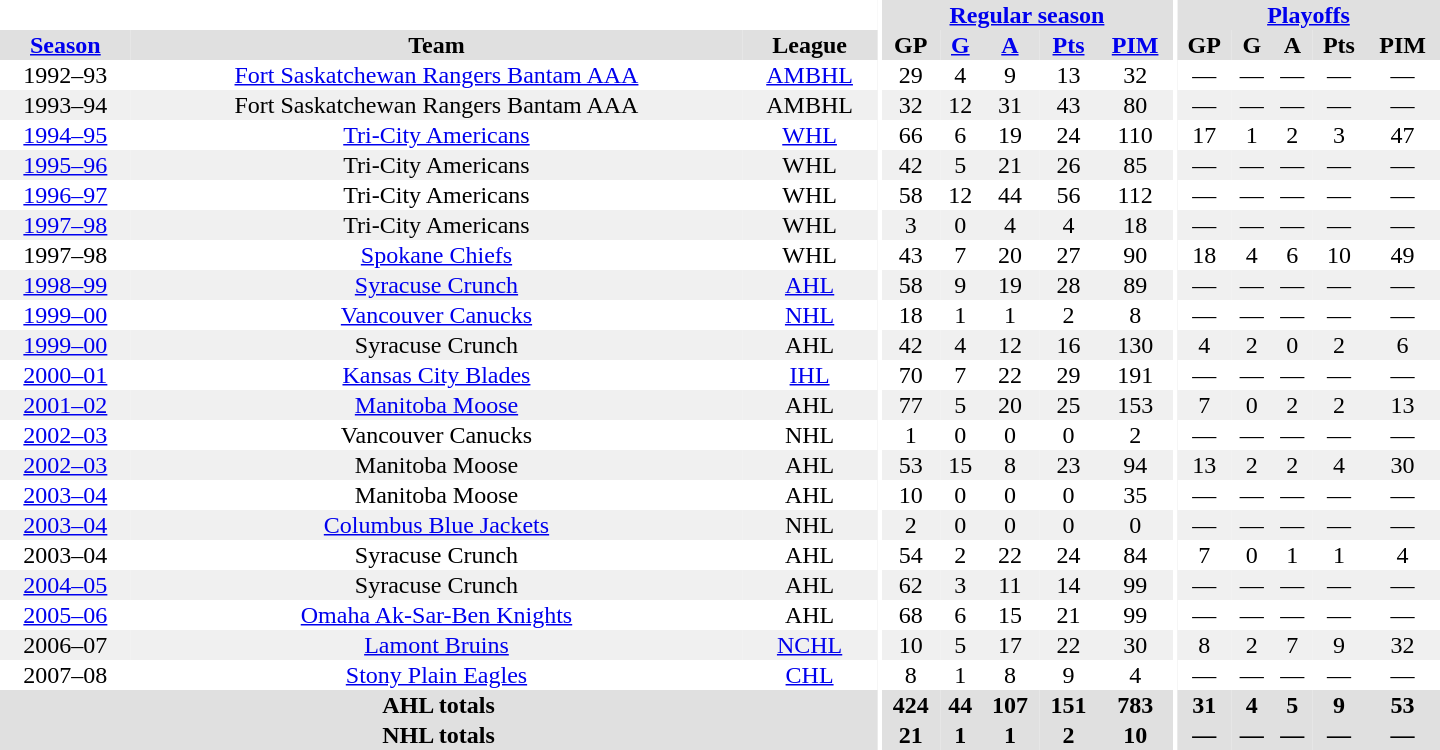<table border="0" cellpadding="1" cellspacing="0" style="text-align:center; width:60em">
<tr bgcolor="#e0e0e0">
<th colspan="3" bgcolor="#ffffff"></th>
<th rowspan="100" bgcolor="#ffffff"></th>
<th colspan="5"><a href='#'>Regular season</a></th>
<th rowspan="100" bgcolor="#ffffff"></th>
<th colspan="5"><a href='#'>Playoffs</a></th>
</tr>
<tr bgcolor="#e0e0e0">
<th><a href='#'>Season</a></th>
<th>Team</th>
<th>League</th>
<th>GP</th>
<th><a href='#'>G</a></th>
<th><a href='#'>A</a></th>
<th><a href='#'>Pts</a></th>
<th><a href='#'>PIM</a></th>
<th>GP</th>
<th>G</th>
<th>A</th>
<th>Pts</th>
<th>PIM</th>
</tr>
<tr>
<td>1992–93</td>
<td><a href='#'>Fort Saskatchewan Rangers Bantam AAA</a></td>
<td><a href='#'>AMBHL</a></td>
<td>29</td>
<td>4</td>
<td>9</td>
<td>13</td>
<td>32</td>
<td>—</td>
<td>—</td>
<td>—</td>
<td>—</td>
<td>—</td>
</tr>
<tr bgcolor="#f0f0f0">
<td>1993–94</td>
<td>Fort Saskatchewan Rangers Bantam AAA</td>
<td>AMBHL</td>
<td>32</td>
<td>12</td>
<td>31</td>
<td>43</td>
<td>80</td>
<td>—</td>
<td>—</td>
<td>—</td>
<td>—</td>
<td>—</td>
</tr>
<tr>
<td><a href='#'>1994–95</a></td>
<td><a href='#'>Tri-City Americans</a></td>
<td><a href='#'>WHL</a></td>
<td>66</td>
<td>6</td>
<td>19</td>
<td>24</td>
<td>110</td>
<td>17</td>
<td>1</td>
<td>2</td>
<td>3</td>
<td>47</td>
</tr>
<tr bgcolor="#f0f0f0">
<td><a href='#'>1995–96</a></td>
<td>Tri-City Americans</td>
<td>WHL</td>
<td>42</td>
<td>5</td>
<td>21</td>
<td>26</td>
<td>85</td>
<td>—</td>
<td>—</td>
<td>—</td>
<td>—</td>
<td>—</td>
</tr>
<tr>
<td><a href='#'>1996–97</a></td>
<td>Tri-City Americans</td>
<td>WHL</td>
<td>58</td>
<td>12</td>
<td>44</td>
<td>56</td>
<td>112</td>
<td>—</td>
<td>—</td>
<td>—</td>
<td>—</td>
<td>—</td>
</tr>
<tr bgcolor="#f0f0f0">
<td><a href='#'>1997–98</a></td>
<td>Tri-City Americans</td>
<td>WHL</td>
<td>3</td>
<td>0</td>
<td>4</td>
<td>4</td>
<td>18</td>
<td>—</td>
<td>—</td>
<td>—</td>
<td>—</td>
<td>—</td>
</tr>
<tr>
<td>1997–98</td>
<td><a href='#'>Spokane Chiefs</a></td>
<td>WHL</td>
<td>43</td>
<td>7</td>
<td>20</td>
<td>27</td>
<td>90</td>
<td>18</td>
<td>4</td>
<td>6</td>
<td>10</td>
<td>49</td>
</tr>
<tr bgcolor="#f0f0f0">
<td><a href='#'>1998–99</a></td>
<td><a href='#'>Syracuse Crunch</a></td>
<td><a href='#'>AHL</a></td>
<td>58</td>
<td>9</td>
<td>19</td>
<td>28</td>
<td>89</td>
<td>—</td>
<td>—</td>
<td>—</td>
<td>—</td>
<td>—</td>
</tr>
<tr>
<td><a href='#'>1999–00</a></td>
<td><a href='#'>Vancouver Canucks</a></td>
<td><a href='#'>NHL</a></td>
<td>18</td>
<td>1</td>
<td>1</td>
<td>2</td>
<td>8</td>
<td>—</td>
<td>—</td>
<td>—</td>
<td>—</td>
<td>—</td>
</tr>
<tr bgcolor="#f0f0f0">
<td><a href='#'>1999–00</a></td>
<td>Syracuse Crunch</td>
<td>AHL</td>
<td>42</td>
<td>4</td>
<td>12</td>
<td>16</td>
<td>130</td>
<td>4</td>
<td>2</td>
<td>0</td>
<td>2</td>
<td>6</td>
</tr>
<tr>
<td><a href='#'>2000–01</a></td>
<td><a href='#'>Kansas City Blades</a></td>
<td><a href='#'>IHL</a></td>
<td>70</td>
<td>7</td>
<td>22</td>
<td>29</td>
<td>191</td>
<td>—</td>
<td>—</td>
<td>—</td>
<td>—</td>
<td>—</td>
</tr>
<tr bgcolor="#f0f0f0">
<td><a href='#'>2001–02</a></td>
<td><a href='#'>Manitoba Moose</a></td>
<td>AHL</td>
<td>77</td>
<td>5</td>
<td>20</td>
<td>25</td>
<td>153</td>
<td>7</td>
<td>0</td>
<td>2</td>
<td>2</td>
<td>13</td>
</tr>
<tr>
<td><a href='#'>2002–03</a></td>
<td>Vancouver Canucks</td>
<td>NHL</td>
<td>1</td>
<td>0</td>
<td>0</td>
<td>0</td>
<td>2</td>
<td>—</td>
<td>—</td>
<td>—</td>
<td>—</td>
<td>—</td>
</tr>
<tr bgcolor="#f0f0f0">
<td><a href='#'>2002–03</a></td>
<td>Manitoba Moose</td>
<td>AHL</td>
<td>53</td>
<td>15</td>
<td>8</td>
<td>23</td>
<td>94</td>
<td>13</td>
<td>2</td>
<td>2</td>
<td>4</td>
<td>30</td>
</tr>
<tr>
<td><a href='#'>2003–04</a></td>
<td>Manitoba Moose</td>
<td>AHL</td>
<td>10</td>
<td>0</td>
<td>0</td>
<td>0</td>
<td>35</td>
<td>—</td>
<td>—</td>
<td>—</td>
<td>—</td>
<td>—</td>
</tr>
<tr bgcolor="#f0f0f0">
<td><a href='#'>2003–04</a></td>
<td><a href='#'>Columbus Blue Jackets</a></td>
<td>NHL</td>
<td>2</td>
<td>0</td>
<td>0</td>
<td>0</td>
<td>0</td>
<td>—</td>
<td>—</td>
<td>—</td>
<td>—</td>
<td>—</td>
</tr>
<tr>
<td>2003–04</td>
<td>Syracuse Crunch</td>
<td>AHL</td>
<td>54</td>
<td>2</td>
<td>22</td>
<td>24</td>
<td>84</td>
<td>7</td>
<td>0</td>
<td>1</td>
<td>1</td>
<td>4</td>
</tr>
<tr bgcolor="#f0f0f0">
<td><a href='#'>2004–05</a></td>
<td>Syracuse Crunch</td>
<td>AHL</td>
<td>62</td>
<td>3</td>
<td>11</td>
<td>14</td>
<td>99</td>
<td>—</td>
<td>—</td>
<td>—</td>
<td>—</td>
<td>—</td>
</tr>
<tr>
<td><a href='#'>2005–06</a></td>
<td><a href='#'>Omaha Ak-Sar-Ben Knights</a></td>
<td>AHL</td>
<td>68</td>
<td>6</td>
<td>15</td>
<td>21</td>
<td>99</td>
<td>—</td>
<td>—</td>
<td>—</td>
<td>—</td>
<td>—</td>
</tr>
<tr bgcolor="#f0f0f0">
<td>2006–07</td>
<td><a href='#'>Lamont Bruins</a></td>
<td><a href='#'>NCHL</a></td>
<td>10</td>
<td>5</td>
<td>17</td>
<td>22</td>
<td>30</td>
<td>8</td>
<td>2</td>
<td>7</td>
<td>9</td>
<td>32</td>
</tr>
<tr>
<td>2007–08</td>
<td><a href='#'>Stony Plain Eagles</a></td>
<td><a href='#'>CHL</a></td>
<td>8</td>
<td>1</td>
<td>8</td>
<td>9</td>
<td>4</td>
<td>—</td>
<td>—</td>
<td>—</td>
<td>—</td>
<td>—</td>
</tr>
<tr bgcolor="#e0e0e0">
<th colspan="3">AHL totals</th>
<th>424</th>
<th>44</th>
<th>107</th>
<th>151</th>
<th>783</th>
<th>31</th>
<th>4</th>
<th>5</th>
<th>9</th>
<th>53</th>
</tr>
<tr bgcolor="#e0e0e0">
<th colspan="3">NHL totals</th>
<th>21</th>
<th>1</th>
<th>1</th>
<th>2</th>
<th>10</th>
<th>—</th>
<th>—</th>
<th>—</th>
<th>—</th>
<th>—</th>
</tr>
</table>
